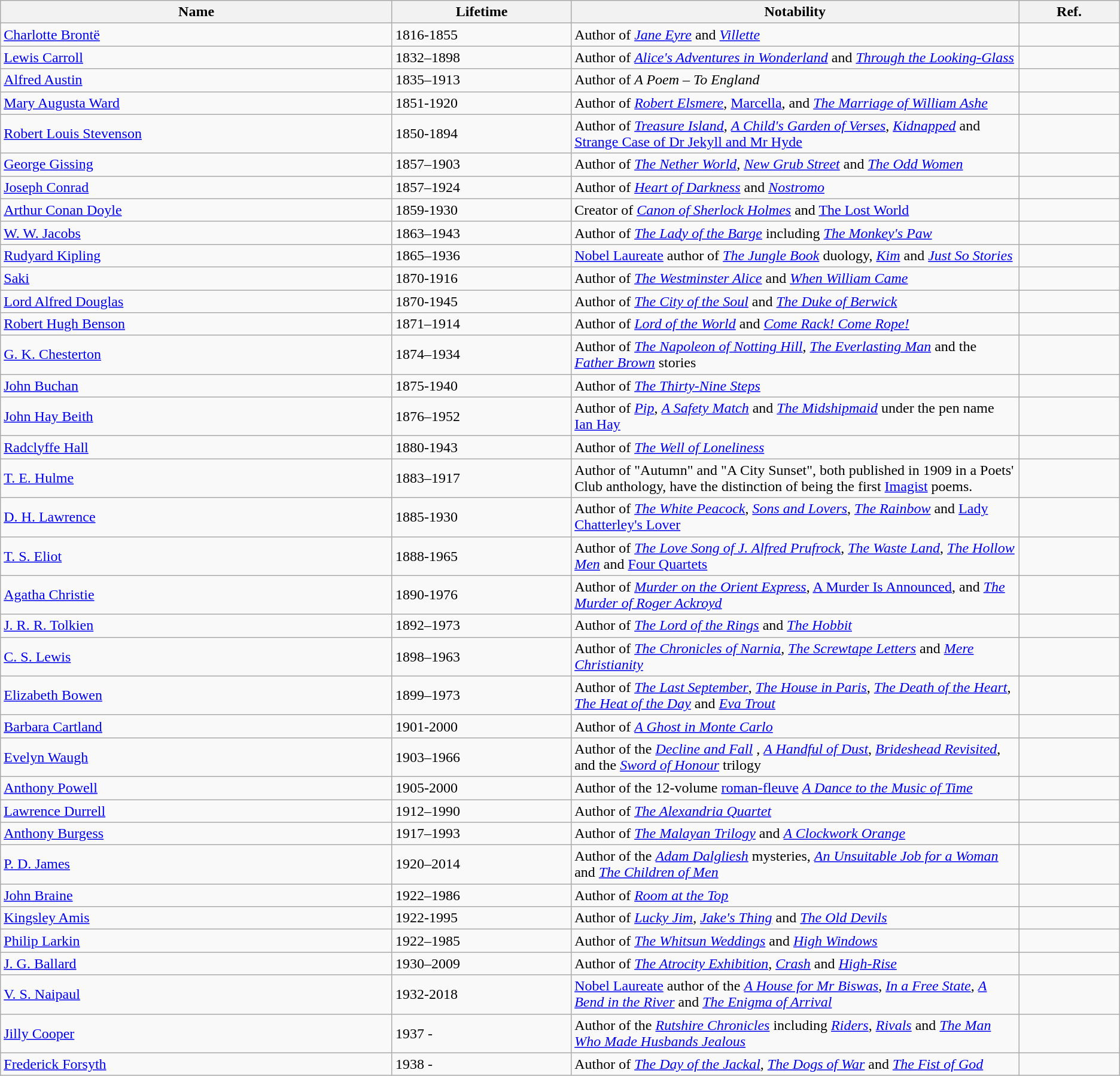<table class="wikitable sortable">
<tr>
<th width="35%">Name</th>
<th width="16%">Lifetime</th>
<th width="40%">Notability</th>
<th class="unsortable" width="17%">Ref.</th>
</tr>
<tr>
<td><a href='#'>Charlotte Brontë</a></td>
<td>1816-1855</td>
<td>Author of <em><a href='#'>Jane Eyre</a></em> and <em><a href='#'>Villette</a></em></td>
<td></td>
</tr>
<tr>
<td><a href='#'>Lewis Carroll</a></td>
<td>1832–1898</td>
<td>Author of <em><a href='#'>Alice's Adventures in Wonderland</a></em> and <em><a href='#'>Through the Looking-Glass</a></em></td>
<td></td>
</tr>
<tr>
<td><a href='#'>Alfred Austin</a></td>
<td>1835–1913</td>
<td>Author of <em>A Poem – To England</em></td>
<td></td>
</tr>
<tr>
<td><a href='#'>Mary Augusta Ward</a></td>
<td>1851-1920</td>
<td>Author of <em><a href='#'>Robert Elsmere</a></em>, <a href='#'>Marcella</a>, and <em><a href='#'>The Marriage of William Ashe</a></em></td>
<td></td>
</tr>
<tr>
<td><a href='#'>Robert Louis Stevenson</a></td>
<td>1850-1894</td>
<td>Author of <em><a href='#'>Treasure Island</a></em>, <em><a href='#'>A Child's Garden of Verses</a></em>, <em><a href='#'>Kidnapped</a></em> and <a href='#'>Strange Case of Dr Jekyll and Mr Hyde</a></td>
<td></td>
</tr>
<tr>
<td><a href='#'>George Gissing</a></td>
<td>1857–1903</td>
<td>Author of <em><a href='#'>The Nether World</a></em>, <em><a href='#'>New Grub Street</a></em> and <em><a href='#'>The Odd Women</a></em></td>
<td></td>
</tr>
<tr>
<td><a href='#'>Joseph Conrad</a></td>
<td>1857–1924</td>
<td>Author of <em><a href='#'>Heart of Darkness</a></em> and <em><a href='#'>Nostromo</a></em></td>
<td></td>
</tr>
<tr>
<td><a href='#'>Arthur Conan Doyle</a></td>
<td>1859-1930</td>
<td>Creator of <em><a href='#'>Canon of Sherlock Holmes</a></em> and <a href='#'>The Lost World</a></td>
<td></td>
</tr>
<tr>
<td><a href='#'>W. W. Jacobs</a></td>
<td>1863–1943</td>
<td>Author of <em><a href='#'>The Lady of the Barge</a></em> including <em><a href='#'>The Monkey's Paw</a></em></td>
<td></td>
</tr>
<tr>
<td><a href='#'>Rudyard Kipling</a></td>
<td>1865–1936</td>
<td><a href='#'>Nobel Laureate</a> author of <em><a href='#'>The Jungle Book</a></em> duology, <em><a href='#'>Kim</a></em> and <em><a href='#'>Just So Stories</a></em></td>
<td></td>
</tr>
<tr>
<td><a href='#'>Saki</a></td>
<td>1870-1916</td>
<td>Author of <em><a href='#'>The Westminster Alice</a></em> and <em><a href='#'>When William Came</a></em></td>
<td></td>
</tr>
<tr>
<td><a href='#'>Lord Alfred Douglas</a></td>
<td>1870-1945</td>
<td>Author of <em><a href='#'>The City of the Soul</a></em> and <em><a href='#'>The Duke of Berwick </a></em></td>
<td></td>
</tr>
<tr>
<td><a href='#'>Robert Hugh Benson</a></td>
<td>1871–1914</td>
<td>Author of <em><a href='#'>Lord of the World</a></em> and <em><a href='#'>Come Rack! Come Rope!</a></em></td>
<td></td>
</tr>
<tr>
<td><a href='#'>G. K. Chesterton</a></td>
<td>1874–1934</td>
<td>Author of <em><a href='#'>The Napoleon of Notting Hill</a></em>, <em><a href='#'>The Everlasting Man</a></em> and the <em><a href='#'>Father Brown</a></em> stories</td>
<td></td>
</tr>
<tr>
<td><a href='#'>John Buchan</a></td>
<td>1875-1940</td>
<td>Author of <em><a href='#'>The Thirty-Nine Steps</a></em></td>
<td></td>
</tr>
<tr>
<td><a href='#'>John Hay Beith</a></td>
<td>1876–1952</td>
<td>Author of <em><a href='#'>Pip</a></em>, <em><a href='#'>A Safety Match</a></em>  and <em><a href='#'>The Midshipmaid</a></em>  under the pen name <a href='#'>Ian Hay</a></td>
<td></td>
</tr>
<tr>
<td><a href='#'>Radclyffe Hall</a></td>
<td>1880-1943</td>
<td>Author of <em><a href='#'>The Well of Loneliness</a></em></td>
<td></td>
</tr>
<tr>
<td><a href='#'>T. E. Hulme</a></td>
<td>1883–1917</td>
<td>Author of "Autumn" and "A City Sunset", both published in 1909 in a Poets' Club anthology, have the distinction of being the first <a href='#'>Imagist</a> poems.</td>
<td></td>
</tr>
<tr>
<td><a href='#'>D. H. Lawrence</a></td>
<td>1885-1930</td>
<td>Author of <em><a href='#'>The White Peacock</a></em>, <em><a href='#'>Sons and Lovers</a></em>, <em><a href='#'>The Rainbow</a></em> and <a href='#'>Lady Chatterley's Lover</a></td>
<td></td>
</tr>
<tr>
<td><a href='#'>T. S. Eliot</a></td>
<td>1888-1965</td>
<td>Author of <em><a href='#'>The Love Song of J. Alfred Prufrock</a></em>, <em><a href='#'>The Waste Land</a></em>, <em><a href='#'>The Hollow Men</a></em> and <a href='#'>Four Quartets</a></td>
<td></td>
</tr>
<tr>
<td><a href='#'>Agatha Christie</a></td>
<td>1890-1976</td>
<td>Author of <em><a href='#'>Murder on the Orient Express</a></em>, <a href='#'>A Murder Is Announced</a>, and <em><a href='#'>The Murder of Roger Ackroyd</a></em></td>
<td></td>
</tr>
<tr>
<td><a href='#'>J. R. R. Tolkien</a></td>
<td>1892–1973</td>
<td>Author of <em><a href='#'>The Lord of the Rings</a></em> and <em><a href='#'>The Hobbit</a></em></td>
<td></td>
</tr>
<tr>
<td><a href='#'>C. S. Lewis</a></td>
<td>1898–1963</td>
<td>Author of <em><a href='#'>The Chronicles of Narnia</a></em>, <em><a href='#'>The Screwtape Letters</a></em> and <em><a href='#'>Mere Christianity</a></em></td>
<td></td>
</tr>
<tr>
<td><a href='#'>Elizabeth Bowen</a></td>
<td>1899–1973</td>
<td>Author of <em><a href='#'>The Last September</a></em>, <em><a href='#'>The House in Paris</a></em>, <em><a href='#'>The Death of the Heart</a></em>, <em><a href='#'>The Heat of the Day</a></em> and <em><a href='#'>Eva Trout</a></em></td>
<td></td>
</tr>
<tr>
<td><a href='#'>Barbara Cartland</a></td>
<td>1901-2000</td>
<td>Author of <em><a href='#'>A Ghost in Monte Carlo</a></em></td>
<td></td>
</tr>
<tr>
<td><a href='#'>Evelyn Waugh</a></td>
<td>1903–1966</td>
<td>Author of the <em><a href='#'>Decline and Fall</a> </em>, <em><a href='#'>A Handful of Dust</a></em>, <em><a href='#'>Brideshead Revisited</a></em>, and the <em><a href='#'>Sword of Honour</a></em> trilogy</td>
<td></td>
</tr>
<tr>
<td><a href='#'>Anthony Powell</a></td>
<td>1905-2000</td>
<td>Author of the 12-volume <a href='#'>roman-fleuve</a> <em><a href='#'>A Dance to the Music of Time</a></em></td>
<td></td>
</tr>
<tr>
<td><a href='#'>Lawrence Durrell</a></td>
<td>1912–1990</td>
<td>Author of <em><a href='#'>The Alexandria Quartet</a></em></td>
<td></td>
</tr>
<tr>
<td><a href='#'>Anthony Burgess</a></td>
<td>1917–1993</td>
<td>Author of <em><a href='#'>The Malayan Trilogy</a></em> and <em><a href='#'>A Clockwork Orange</a></em></td>
<td></td>
</tr>
<tr>
<td><a href='#'>P. D. James</a></td>
<td>1920–2014</td>
<td>Author of the <em><a href='#'>Adam Dalgliesh</a></em> mysteries, <em><a href='#'>An Unsuitable Job for a Woman</a></em> and <em><a href='#'>The Children of Men</a></em></td>
<td></td>
</tr>
<tr>
<td><a href='#'>John Braine</a></td>
<td>1922–1986</td>
<td>Author of <em><a href='#'>Room at the Top</a></em></td>
<td></td>
</tr>
<tr>
<td><a href='#'>Kingsley Amis</a></td>
<td>1922-1995</td>
<td>Author of <em><a href='#'>Lucky Jim</a></em>, <em><a href='#'>Jake's Thing</a></em> and <em><a href='#'>The Old Devils</a></em></td>
<td></td>
</tr>
<tr>
<td><a href='#'>Philip Larkin</a></td>
<td>1922–1985</td>
<td>Author of <em><a href='#'>The Whitsun Weddings</a></em> and <em><a href='#'>High Windows</a></em></td>
<td></td>
</tr>
<tr>
<td><a href='#'>J. G. Ballard</a></td>
<td>1930–2009</td>
<td>Author of <em><a href='#'>The Atrocity Exhibition</a></em>, <em><a href='#'>Crash</a></em> and <em><a href='#'>High-Rise</a></em></td>
<td></td>
</tr>
<tr>
<td><a href='#'>V. S. Naipaul</a></td>
<td>1932-2018</td>
<td><a href='#'>Nobel Laureate</a> author of the <em><a href='#'>A House for Mr Biswas</a></em>, <em><a href='#'>In a Free State</a></em>, <em><a href='#'>A Bend in the River</a></em> and <em><a href='#'>The Enigma of Arrival</a></em></td>
<td></td>
</tr>
<tr>
<td><a href='#'>Jilly Cooper</a></td>
<td>1937 -</td>
<td>Author of the <em><a href='#'>Rutshire Chronicles</a></em> including <em><a href='#'>Riders</a></em>, <em><a href='#'>Rivals</a></em> and <em><a href='#'>The Man Who Made Husbands Jealous</a></em></td>
<td></td>
</tr>
<tr>
<td><a href='#'>Frederick Forsyth</a></td>
<td>1938 -</td>
<td>Author of <em><a href='#'>The Day of the Jackal</a></em>, <em><a href='#'>The Dogs of War</a></em> and <em><a href='#'>The Fist of God</a></em></td>
<td></td>
</tr>
</table>
